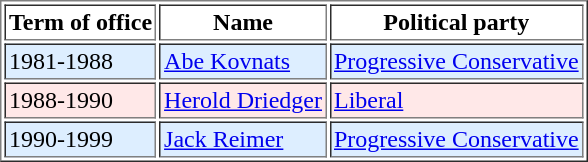<table border="1" cellpadding="2">
<tr>
<th>Term of office</th>
<th>Name</th>
<th>Political party</th>
</tr>
<tr>
<td style="background:#ddeeff;">1981-1988</td>
<td style="background:#ddeeff;"><a href='#'>Abe Kovnats</a></td>
<td style="background:#ddeeff;"><a href='#'>Progressive Conservative</a></td>
</tr>
<tr>
<td style="background:#ffe8e8;">1988-1990</td>
<td style="background:#ffe8e8;"><a href='#'>Herold Driedger</a></td>
<td style="background:#ffe8e8;"><a href='#'>Liberal</a></td>
</tr>
<tr>
<td style="background:#ddeeff;">1990-1999</td>
<td style="background:#ddeeff;"><a href='#'>Jack Reimer</a></td>
<td style="background:#ddeeff;"><a href='#'>Progressive Conservative</a></td>
</tr>
</table>
